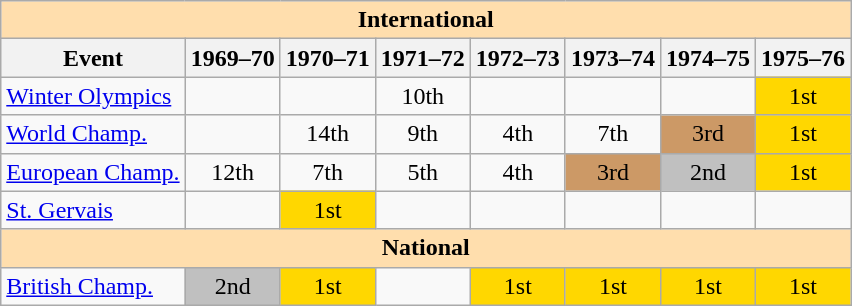<table class="wikitable" style="text-align:center">
<tr>
<th style="background-color: #ffdead; " colspan=8 align=center><strong>International</strong></th>
</tr>
<tr>
<th>Event</th>
<th>1969–70</th>
<th>1970–71</th>
<th>1971–72</th>
<th>1972–73</th>
<th>1973–74</th>
<th>1974–75</th>
<th>1975–76</th>
</tr>
<tr>
<td align=left><a href='#'>Winter Olympics</a></td>
<td></td>
<td></td>
<td>10th</td>
<td></td>
<td></td>
<td></td>
<td bgcolor=gold>1st</td>
</tr>
<tr>
<td align=left><a href='#'>World Champ.</a></td>
<td></td>
<td>14th</td>
<td>9th</td>
<td>4th</td>
<td>7th</td>
<td bgcolor=cc9966>3rd</td>
<td bgcolor=gold>1st</td>
</tr>
<tr>
<td align=left><a href='#'>European Champ.</a></td>
<td>12th</td>
<td>7th</td>
<td>5th</td>
<td>4th</td>
<td bgcolor=cc9966>3rd</td>
<td bgcolor=silver>2nd</td>
<td bgcolor=gold>1st</td>
</tr>
<tr>
<td align=left><a href='#'>St. Gervais</a></td>
<td></td>
<td bgcolor=gold>1st</td>
<td></td>
<td></td>
<td></td>
<td></td>
<td></td>
</tr>
<tr>
<th style="background-color: #ffdead; " colspan=8 align=center><strong>National</strong></th>
</tr>
<tr>
<td align=left><a href='#'>British Champ.</a></td>
<td bgcolor=silver>2nd</td>
<td bgcolor=gold>1st</td>
<td></td>
<td bgcolor=gold>1st</td>
<td bgcolor=gold>1st</td>
<td bgcolor=gold>1st</td>
<td bgcolor=gold>1st</td>
</tr>
</table>
